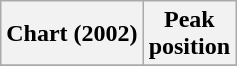<table class="wikitable plainrowheaders" style="text-align:center">
<tr>
<th>Chart (2002)</th>
<th>Peak<br>position</th>
</tr>
<tr>
</tr>
</table>
